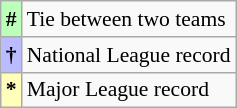<table class="wikitable" border="1" style="font-size:90%">
<tr>
<th scope="row" style="background-color:#BBFFBB">#</th>
<td>Tie between two teams</td>
</tr>
<tr>
<th scope="row" style="background-color:#BBBBFF">†</th>
<td>National League record</td>
</tr>
<tr>
<th scope="row" style="background-color:#FFFFBB">*</th>
<td>Major League record</td>
</tr>
</table>
